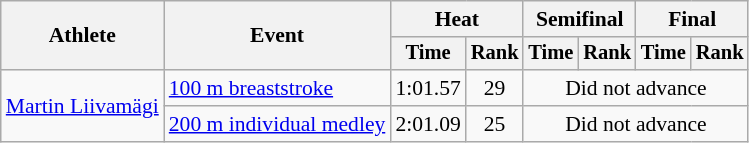<table class=wikitable style="font-size:90%">
<tr>
<th rowspan=2>Athlete</th>
<th rowspan=2>Event</th>
<th colspan="2">Heat</th>
<th colspan="2">Semifinal</th>
<th colspan="2">Final</th>
</tr>
<tr style="font-size:95%">
<th>Time</th>
<th>Rank</th>
<th>Time</th>
<th>Rank</th>
<th>Time</th>
<th>Rank</th>
</tr>
<tr align=center>
<td align=left rowspan=2><a href='#'>Martin Liivamägi</a></td>
<td align=left><a href='#'>100 m breaststroke</a></td>
<td>1:01.57</td>
<td>29</td>
<td colspan=4>Did not advance</td>
</tr>
<tr align=center>
<td align=left><a href='#'>200 m individual medley</a></td>
<td>2:01.09</td>
<td>25</td>
<td colspan=4>Did not advance</td>
</tr>
</table>
